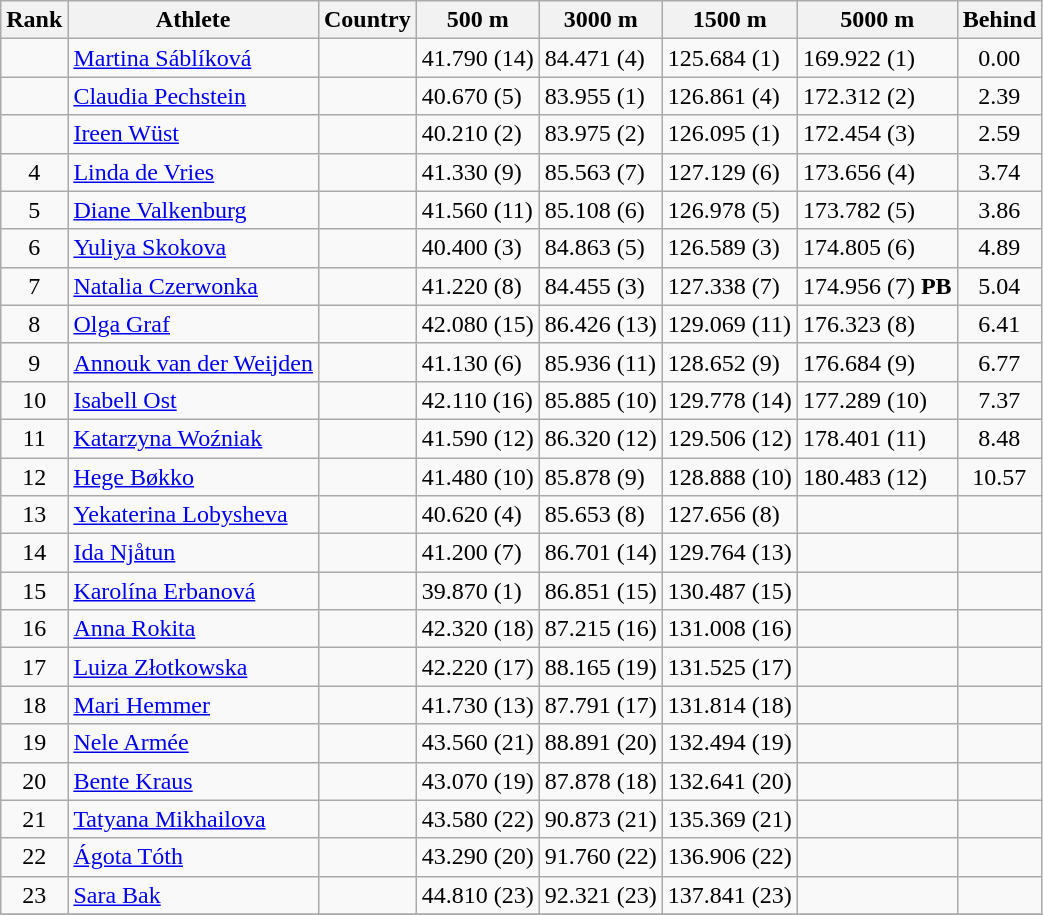<table class="wikitable sortable" style="text-align:center">
<tr>
<th>Rank</th>
<th>Athlete</th>
<th>Country</th>
<th>500 m</th>
<th>3000 m</th>
<th>1500 m</th>
<th>5000 m</th>
<th>Behind</th>
</tr>
<tr>
<td></td>
<td align="left"><a href='#'>Martina Sáblíková</a></td>
<td align="left"></td>
<td align="left">41.790 (14)</td>
<td align="left">84.471 (4)</td>
<td align="left">125.684 (1)</td>
<td align="left">169.922 (1)</td>
<td>0.00</td>
</tr>
<tr>
<td></td>
<td align="left"><a href='#'>Claudia Pechstein</a></td>
<td align="left"></td>
<td align="left">40.670 (5)</td>
<td align="left">83.955 (1)</td>
<td align="left">126.861 (4)</td>
<td align="left">172.312 (2)</td>
<td>2.39</td>
</tr>
<tr>
<td></td>
<td align="left"><a href='#'>Ireen Wüst</a></td>
<td align="left"></td>
<td align="left">40.210 (2)</td>
<td align="left">83.975 (2)</td>
<td align="left">126.095 (1)</td>
<td align="left">172.454 (3)</td>
<td>2.59</td>
</tr>
<tr>
<td>4</td>
<td align="left"><a href='#'>Linda de Vries</a></td>
<td align="left"></td>
<td align="left">41.330 (9)</td>
<td align="left">85.563 (7)</td>
<td align="left">127.129 (6)</td>
<td align="left">173.656 (4)</td>
<td>3.74</td>
</tr>
<tr>
<td>5</td>
<td align="left"><a href='#'>Diane Valkenburg</a></td>
<td align="left"></td>
<td align="left">41.560 (11)</td>
<td align="left">85.108 (6)</td>
<td align="left">126.978 (5)</td>
<td align="left">173.782 (5)</td>
<td>3.86</td>
</tr>
<tr>
<td>6</td>
<td align="left"><a href='#'>Yuliya Skokova</a></td>
<td align="left"></td>
<td align="left">40.400 (3)</td>
<td align="left">84.863 (5)</td>
<td align="left">126.589 (3)</td>
<td align="left">174.805 (6)</td>
<td>4.89</td>
</tr>
<tr>
<td>7</td>
<td align="left"><a href='#'>Natalia Czerwonka</a></td>
<td align="left"></td>
<td align="left">41.220 (8)</td>
<td align="left">84.455 (3)</td>
<td align="left">127.338 (7)</td>
<td align="left">174.956 (7) <strong>PB</strong></td>
<td>5.04</td>
</tr>
<tr>
<td>8</td>
<td align="left"><a href='#'>Olga Graf</a></td>
<td align="left"></td>
<td align="left">42.080 (15)</td>
<td align="left">86.426 (13)</td>
<td align="left">129.069 (11)</td>
<td align="left">176.323 (8)</td>
<td>6.41</td>
</tr>
<tr>
<td>9</td>
<td align="left"><a href='#'>Annouk van der Weijden</a></td>
<td align="left"></td>
<td align="left">41.130 (6)</td>
<td align="left">85.936 (11)</td>
<td align="left">128.652 (9)</td>
<td align="left">176.684 (9)</td>
<td>6.77</td>
</tr>
<tr>
<td>10</td>
<td align="left"><a href='#'>Isabell Ost</a></td>
<td align="left"></td>
<td align="left">42.110 (16)</td>
<td align="left">85.885 (10)</td>
<td align="left">129.778 (14)</td>
<td align="left">177.289 (10)</td>
<td>7.37</td>
</tr>
<tr>
<td>11</td>
<td align="left"><a href='#'>Katarzyna Woźniak</a></td>
<td align="left"></td>
<td align="left">41.590 (12)</td>
<td align="left">86.320 (12)</td>
<td align="left">129.506 (12)</td>
<td align="left">178.401 (11)</td>
<td>8.48</td>
</tr>
<tr>
<td>12</td>
<td align="left"><a href='#'>Hege Bøkko</a></td>
<td align="left"></td>
<td align="left">41.480 (10)</td>
<td align="left">85.878 (9)</td>
<td align="left">128.888 (10)</td>
<td align="left">180.483 (12)</td>
<td>10.57</td>
</tr>
<tr>
<td>13</td>
<td align="left"><a href='#'>Yekaterina Lobysheva</a></td>
<td align="left"></td>
<td align="left">40.620 (4)</td>
<td align="left">85.653 (8)</td>
<td align="left">127.656 (8)</td>
<td></td>
<td></td>
</tr>
<tr>
<td>14</td>
<td align="left"><a href='#'>Ida Njåtun</a></td>
<td align="left"></td>
<td align="left">41.200 (7)</td>
<td align="left">86.701 (14)</td>
<td align="left">129.764 (13)</td>
<td></td>
<td></td>
</tr>
<tr>
<td>15</td>
<td align="left"><a href='#'>Karolína Erbanová</a></td>
<td align="left"></td>
<td align="left">39.870 (1)</td>
<td align="left">86.851 (15)</td>
<td align="left">130.487 (15)</td>
<td></td>
<td></td>
</tr>
<tr>
<td>16</td>
<td align="left"><a href='#'>Anna Rokita</a></td>
<td align="left"></td>
<td align="left">42.320 (18)</td>
<td align="left">87.215 (16)</td>
<td align="left">131.008 (16)</td>
<td></td>
<td></td>
</tr>
<tr>
<td>17</td>
<td align="left"><a href='#'>Luiza Złotkowska</a></td>
<td align="left"></td>
<td align="left">42.220 (17)</td>
<td align="left">88.165 (19)</td>
<td align="left">131.525 (17)</td>
<td></td>
<td></td>
</tr>
<tr>
<td>18</td>
<td align="left"><a href='#'>Mari Hemmer</a></td>
<td align="left"></td>
<td align="left">41.730 (13)</td>
<td align="left">87.791 (17)</td>
<td align="left">131.814 (18)</td>
<td></td>
<td></td>
</tr>
<tr>
<td>19</td>
<td align="left"><a href='#'>Nele Armée</a></td>
<td align="left"></td>
<td align="left">43.560 (21)</td>
<td align="left">88.891 (20)</td>
<td align="left">132.494 (19)</td>
<td></td>
<td></td>
</tr>
<tr>
<td>20</td>
<td align="left"><a href='#'>Bente Kraus</a></td>
<td align="left"></td>
<td align="left">43.070 (19)</td>
<td align="left">87.878 (18)</td>
<td align="left">132.641 (20)</td>
<td></td>
<td></td>
</tr>
<tr>
<td>21</td>
<td align="left"><a href='#'>Tatyana Mikhailova</a></td>
<td align="left"></td>
<td align="left">43.580 (22)</td>
<td align="left">90.873 (21)</td>
<td align="left">135.369 (21)</td>
<td></td>
<td></td>
</tr>
<tr>
<td>22</td>
<td align="left"><a href='#'>Ágota Tóth</a></td>
<td align="left"></td>
<td align="left">43.290 (20)</td>
<td align="left">91.760 (22)</td>
<td align="left">136.906 (22)</td>
<td></td>
<td></td>
</tr>
<tr>
<td>23</td>
<td align="left"><a href='#'>Sara Bak</a></td>
<td align="left"></td>
<td align="left">44.810 (23)</td>
<td align="left">92.321 (23)</td>
<td align="left">137.841 (23)</td>
<td></td>
<td></td>
</tr>
<tr>
</tr>
</table>
